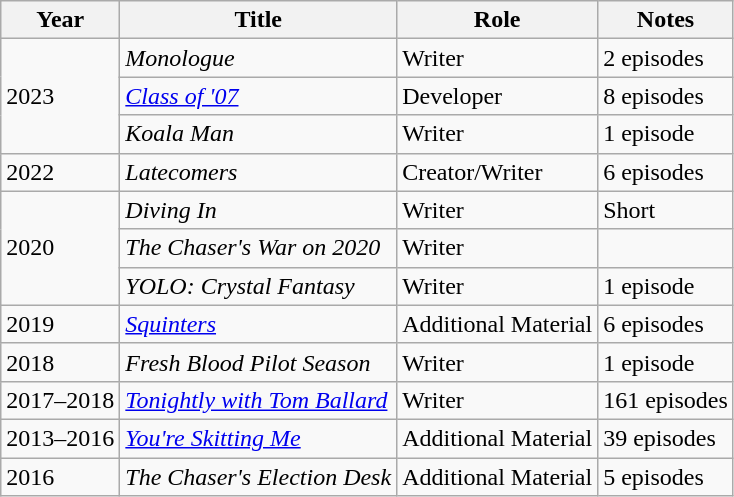<table class="wikitable">
<tr>
<th>Year</th>
<th>Title</th>
<th>Role</th>
<th>Notes</th>
</tr>
<tr>
<td rowspan="3">2023</td>
<td><em>Monologue</em></td>
<td>Writer</td>
<td>2 episodes</td>
</tr>
<tr>
<td><em><a href='#'>Class of '07</a></em></td>
<td>Developer</td>
<td>8 episodes</td>
</tr>
<tr>
<td><em>Koala Man</em></td>
<td>Writer</td>
<td>1 episode</td>
</tr>
<tr>
<td>2022</td>
<td><em>Latecomers</em></td>
<td>Creator/Writer</td>
<td>6 episodes</td>
</tr>
<tr>
<td rowspan="3">2020</td>
<td><em>Diving In</em></td>
<td>Writer</td>
<td>Short</td>
</tr>
<tr>
<td><em>The Chaser's War on 2020</em></td>
<td>Writer</td>
<td></td>
</tr>
<tr>
<td><em>YOLO: Crystal Fantasy</em></td>
<td>Writer</td>
<td>1 episode</td>
</tr>
<tr>
<td>2019</td>
<td><em><a href='#'>Squinters</a></em></td>
<td>Additional Material</td>
<td>6 episodes</td>
</tr>
<tr>
<td>2018</td>
<td><em>Fresh Blood Pilot Season</em></td>
<td>Writer</td>
<td>1 episode</td>
</tr>
<tr>
<td>2017–2018</td>
<td><em><a href='#'>Tonightly with Tom Ballard</a></em></td>
<td>Writer</td>
<td>161 episodes</td>
</tr>
<tr>
<td>2013–2016</td>
<td><em><a href='#'>You're Skitting Me</a></em></td>
<td>Additional Material</td>
<td>39 episodes</td>
</tr>
<tr>
<td>2016</td>
<td><em>The Chaser's Election Desk</em></td>
<td>Additional Material</td>
<td>5 episodes</td>
</tr>
</table>
